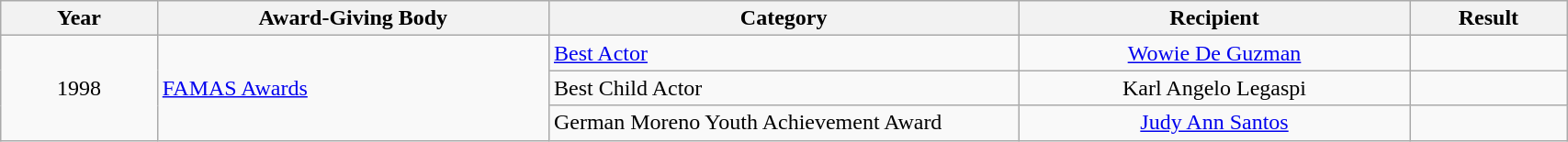<table | width="90%" class="wikitable sortable">
<tr>
<th width="10%">Year</th>
<th width="25%">Award-Giving Body</th>
<th width="30%">Category</th>
<th width="25%">Recipient</th>
<th width="10%">Result</th>
</tr>
<tr>
<td rowspan="3" align="center">1998</td>
<td rowspan="3"><a href='#'>FAMAS Awards</a></td>
<td><a href='#'>Best Actor</a></td>
<td align="center"><a href='#'>Wowie De Guzman</a></td>
<td></td>
</tr>
<tr>
<td>Best Child Actor</td>
<td align=center>Karl Angelo Legaspi</td>
<td></td>
</tr>
<tr>
<td>German Moreno Youth Achievement Award</td>
<td align=center><a href='#'>Judy Ann Santos</a></td>
<td></td>
</tr>
</table>
